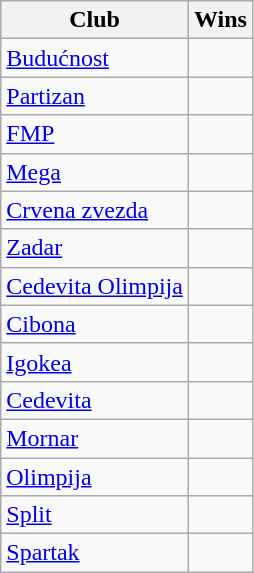<table class="wikitable sortable" style="border-collapse:collapse">
<tr>
<th>Club</th>
<th>Wins</th>
</tr>
<tr>
<td><a href='#'>Budućnost</a></td>
<td align="center"></td>
</tr>
<tr>
<td><a href='#'>Partizan</a></td>
<td align="center"></td>
</tr>
<tr>
<td><a href='#'>FMP</a></td>
<td align="center"></td>
</tr>
<tr>
<td><a href='#'>Mega</a></td>
<td align="center"></td>
</tr>
<tr>
<td><a href='#'>Crvena zvezda</a></td>
<td align="center"></td>
</tr>
<tr>
<td><a href='#'>Zadar</a></td>
<td align="center"></td>
</tr>
<tr>
<td><a href='#'>Cedevita Olimpija</a></td>
<td align="center"></td>
</tr>
<tr>
<td><a href='#'>Cibona</a></td>
<td align="center"></td>
</tr>
<tr>
<td><a href='#'>Igokea</a></td>
<td align="center"></td>
</tr>
<tr>
<td><a href='#'>Cedevita</a></td>
<td align="center"></td>
</tr>
<tr>
<td><a href='#'>Mornar</a></td>
<td align="center"></td>
</tr>
<tr>
<td><a href='#'>Olimpija</a></td>
<td align="center"></td>
</tr>
<tr>
<td><a href='#'>Split</a></td>
<td align="center"></td>
</tr>
<tr>
<td><a href='#'>Spartak</a></td>
<td align="center"></td>
</tr>
</table>
